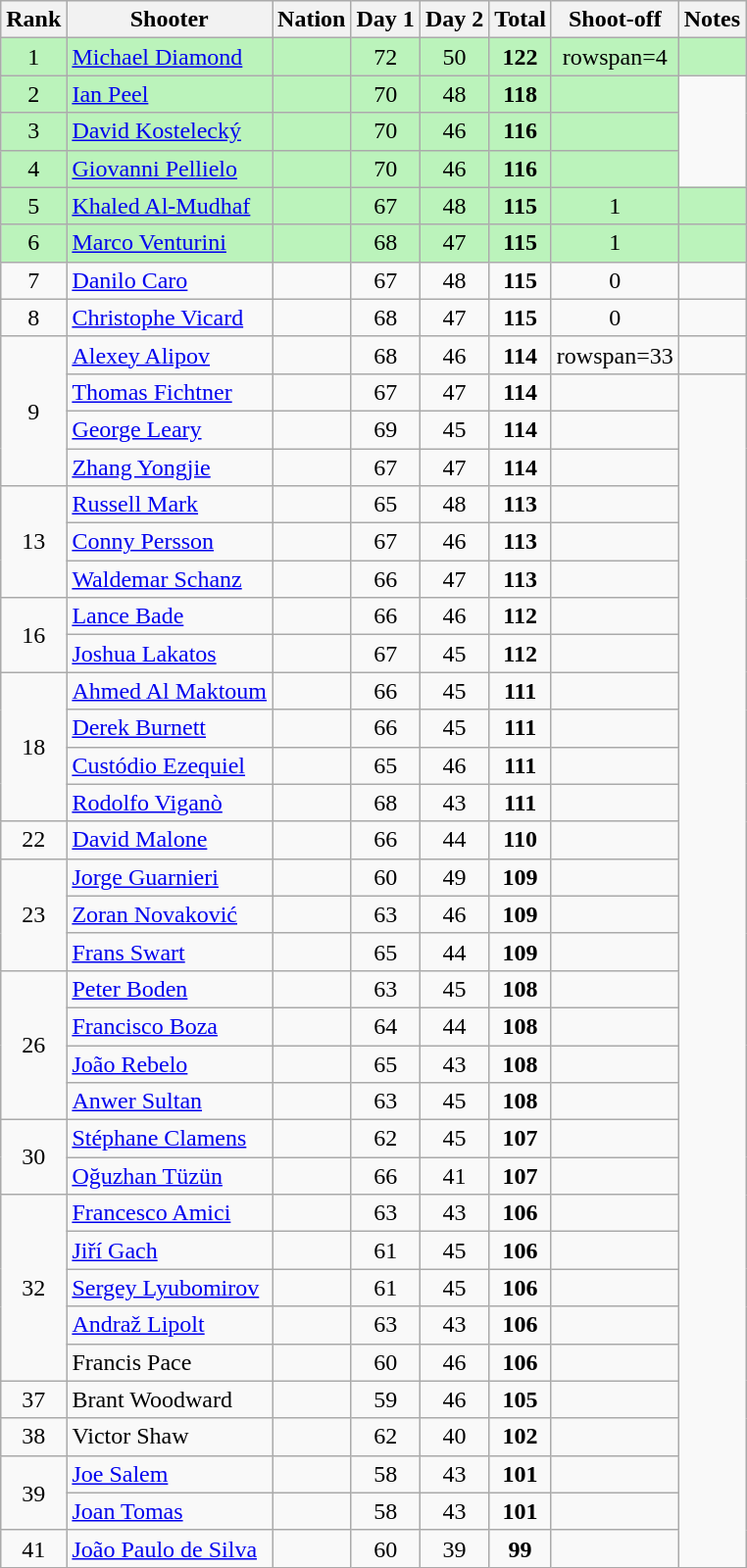<table class="wikitable sortable" style="text-align: center">
<tr>
<th>Rank</th>
<th>Shooter</th>
<th>Nation</th>
<th>Day 1</th>
<th>Day 2</th>
<th>Total</th>
<th>Shoot-off</th>
<th>Notes</th>
</tr>
<tr bgcolor=#bbf3bb>
<td>1</td>
<td align=left><a href='#'>Michael Diamond</a></td>
<td align=left></td>
<td>72</td>
<td>50</td>
<td><strong>122</strong></td>
<td>rowspan=4 </td>
<td></td>
</tr>
<tr bgcolor=#bbf3bb>
<td>2</td>
<td align=left><a href='#'>Ian Peel</a></td>
<td align=left></td>
<td>70</td>
<td>48</td>
<td><strong>118</strong></td>
<td></td>
</tr>
<tr bgcolor=#bbf3bb>
<td>3</td>
<td align=left><a href='#'>David Kostelecký</a></td>
<td align=left></td>
<td>70</td>
<td>46</td>
<td><strong>116</strong></td>
<td></td>
</tr>
<tr bgcolor=#bbf3bb>
<td>4</td>
<td align=left><a href='#'>Giovanni Pellielo</a></td>
<td align=left></td>
<td>70</td>
<td>46</td>
<td><strong>116</strong></td>
<td></td>
</tr>
<tr bgcolor=#bbf3bb>
<td>5</td>
<td align=left><a href='#'>Khaled Al-Mudhaf</a></td>
<td align=left></td>
<td>67</td>
<td>48</td>
<td><strong>115</strong></td>
<td>1</td>
<td></td>
</tr>
<tr bgcolor=#bbf3bb>
<td>6</td>
<td align=left><a href='#'>Marco Venturini</a></td>
<td align=left></td>
<td>68</td>
<td>47</td>
<td><strong>115</strong></td>
<td>1</td>
<td></td>
</tr>
<tr>
<td>7</td>
<td align=left><a href='#'>Danilo Caro</a></td>
<td align=left></td>
<td>67</td>
<td>48</td>
<td><strong>115</strong></td>
<td>0</td>
<td></td>
</tr>
<tr>
<td>8</td>
<td align=left><a href='#'>Christophe Vicard</a></td>
<td align=left></td>
<td>68</td>
<td>47</td>
<td><strong>115</strong></td>
<td>0</td>
<td></td>
</tr>
<tr>
<td rowspan=4>9</td>
<td align=left><a href='#'>Alexey Alipov</a></td>
<td align=left></td>
<td>68</td>
<td>46</td>
<td><strong>114</strong></td>
<td>rowspan=33 </td>
<td></td>
</tr>
<tr>
<td align=left><a href='#'>Thomas Fichtner</a></td>
<td align=left></td>
<td>67</td>
<td>47</td>
<td><strong>114</strong></td>
<td></td>
</tr>
<tr>
<td align=left><a href='#'>George Leary</a></td>
<td align=left></td>
<td>69</td>
<td>45</td>
<td><strong>114</strong></td>
<td></td>
</tr>
<tr>
<td align=left><a href='#'>Zhang Yongjie</a></td>
<td align=left></td>
<td>67</td>
<td>47</td>
<td><strong>114</strong></td>
<td></td>
</tr>
<tr>
<td rowspan=3>13</td>
<td align=left><a href='#'>Russell Mark</a></td>
<td align=left></td>
<td>65</td>
<td>48</td>
<td><strong>113</strong></td>
<td></td>
</tr>
<tr>
<td align=left><a href='#'>Conny Persson</a></td>
<td align=left></td>
<td>67</td>
<td>46</td>
<td><strong>113</strong></td>
<td></td>
</tr>
<tr>
<td align=left><a href='#'>Waldemar Schanz</a></td>
<td align=left></td>
<td>66</td>
<td>47</td>
<td><strong>113</strong></td>
<td></td>
</tr>
<tr>
<td rowspan=2>16</td>
<td align=left><a href='#'>Lance Bade</a></td>
<td align=left></td>
<td>66</td>
<td>46</td>
<td><strong>112</strong></td>
<td></td>
</tr>
<tr>
<td align=left><a href='#'>Joshua Lakatos</a></td>
<td align=left></td>
<td>67</td>
<td>45</td>
<td><strong>112</strong></td>
<td></td>
</tr>
<tr>
<td rowspan=4>18</td>
<td align=left><a href='#'>Ahmed Al Maktoum</a></td>
<td align=left></td>
<td>66</td>
<td>45</td>
<td><strong>111</strong></td>
<td></td>
</tr>
<tr>
<td align=left><a href='#'>Derek Burnett</a></td>
<td align=left></td>
<td>66</td>
<td>45</td>
<td><strong>111</strong></td>
<td></td>
</tr>
<tr>
<td align=left><a href='#'>Custódio Ezequiel</a></td>
<td align=left></td>
<td>65</td>
<td>46</td>
<td><strong>111</strong></td>
<td></td>
</tr>
<tr>
<td align=left><a href='#'>Rodolfo Viganò</a></td>
<td align=left></td>
<td>68</td>
<td>43</td>
<td><strong>111</strong></td>
<td></td>
</tr>
<tr>
<td>22</td>
<td align=left><a href='#'>David Malone</a></td>
<td align=left></td>
<td>66</td>
<td>44</td>
<td><strong>110</strong></td>
<td></td>
</tr>
<tr>
<td rowspan=3>23</td>
<td align=left><a href='#'>Jorge Guarnieri</a></td>
<td align=left></td>
<td>60</td>
<td>49</td>
<td><strong>109</strong></td>
<td></td>
</tr>
<tr>
<td align=left><a href='#'>Zoran Novaković</a></td>
<td align=left></td>
<td>63</td>
<td>46</td>
<td><strong>109</strong></td>
<td></td>
</tr>
<tr>
<td align=left><a href='#'>Frans Swart</a></td>
<td align=left></td>
<td>65</td>
<td>44</td>
<td><strong>109</strong></td>
<td></td>
</tr>
<tr>
<td rowspan=4>26</td>
<td align=left><a href='#'>Peter Boden</a></td>
<td align=left></td>
<td>63</td>
<td>45</td>
<td><strong>108</strong></td>
<td></td>
</tr>
<tr>
<td align=left><a href='#'>Francisco Boza</a></td>
<td align=left></td>
<td>64</td>
<td>44</td>
<td><strong>108</strong></td>
<td></td>
</tr>
<tr>
<td align=left><a href='#'>João Rebelo</a></td>
<td align=left></td>
<td>65</td>
<td>43</td>
<td><strong>108</strong></td>
<td></td>
</tr>
<tr>
<td align=left><a href='#'>Anwer Sultan</a></td>
<td align=left></td>
<td>63</td>
<td>45</td>
<td><strong>108</strong></td>
<td></td>
</tr>
<tr>
<td rowspan=2>30</td>
<td align=left><a href='#'>Stéphane Clamens</a></td>
<td align=left></td>
<td>62</td>
<td>45</td>
<td><strong>107</strong></td>
<td></td>
</tr>
<tr>
<td align=left><a href='#'>Oğuzhan Tüzün</a></td>
<td align=left></td>
<td>66</td>
<td>41</td>
<td><strong>107</strong></td>
<td></td>
</tr>
<tr>
<td rowspan=5>32</td>
<td align=left><a href='#'>Francesco Amici</a></td>
<td align=left></td>
<td>63</td>
<td>43</td>
<td><strong>106</strong></td>
<td></td>
</tr>
<tr>
<td align=left><a href='#'>Jiří Gach</a></td>
<td align=left></td>
<td>61</td>
<td>45</td>
<td><strong>106</strong></td>
<td></td>
</tr>
<tr>
<td align=left><a href='#'>Sergey Lyubomirov</a></td>
<td align=left></td>
<td>61</td>
<td>45</td>
<td><strong>106</strong></td>
<td></td>
</tr>
<tr>
<td align=left><a href='#'>Andraž Lipolt</a></td>
<td align=left></td>
<td>63</td>
<td>43</td>
<td><strong>106</strong></td>
<td></td>
</tr>
<tr>
<td align=left>Francis Pace</td>
<td align=left></td>
<td>60</td>
<td>46</td>
<td><strong>106</strong></td>
<td></td>
</tr>
<tr>
<td>37</td>
<td align=left>Brant Woodward</td>
<td align=left></td>
<td>59</td>
<td>46</td>
<td><strong>105</strong></td>
<td></td>
</tr>
<tr>
<td>38</td>
<td align=left>Victor Shaw</td>
<td align=left></td>
<td>62</td>
<td>40</td>
<td><strong>102</strong></td>
<td></td>
</tr>
<tr>
<td rowspan=2>39</td>
<td align=left><a href='#'>Joe Salem</a></td>
<td align=left></td>
<td>58</td>
<td>43</td>
<td><strong>101</strong></td>
<td></td>
</tr>
<tr>
<td align=left><a href='#'>Joan Tomas</a></td>
<td align=left></td>
<td>58</td>
<td>43</td>
<td><strong>101</strong></td>
<td></td>
</tr>
<tr>
<td>41</td>
<td align=left><a href='#'>João Paulo de Silva</a></td>
<td align=left></td>
<td>60</td>
<td>39</td>
<td><strong> 99</strong></td>
<td></td>
</tr>
</table>
